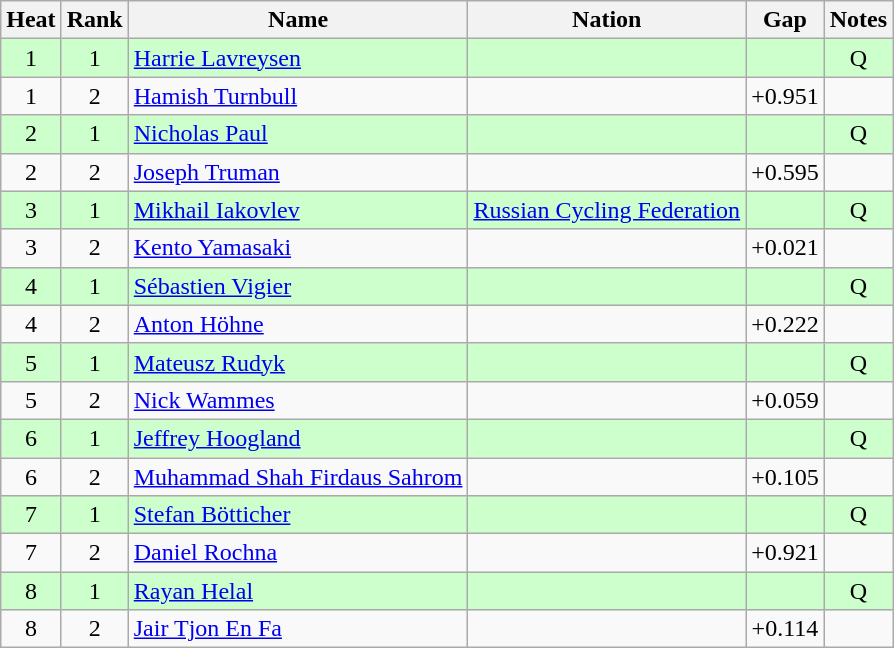<table class="wikitable sortable" style="text-align:center">
<tr>
<th>Heat</th>
<th>Rank</th>
<th>Name</th>
<th>Nation</th>
<th>Gap</th>
<th>Notes</th>
</tr>
<tr bgcolor=ccffcc>
<td>1</td>
<td>1</td>
<td align=left><a href='#'>Harrie Lavreysen</a></td>
<td align=left></td>
<td></td>
<td>Q</td>
</tr>
<tr>
<td>1</td>
<td>2</td>
<td align=left><a href='#'>Hamish Turnbull</a></td>
<td align=left></td>
<td>+0.951</td>
<td></td>
</tr>
<tr bgcolor=ccffcc>
<td>2</td>
<td>1</td>
<td align=left><a href='#'>Nicholas Paul</a></td>
<td align=left></td>
<td></td>
<td>Q</td>
</tr>
<tr>
<td>2</td>
<td>2</td>
<td align=left><a href='#'>Joseph Truman</a></td>
<td align=left></td>
<td>+0.595</td>
<td></td>
</tr>
<tr bgcolor=ccffcc>
<td>3</td>
<td>1</td>
<td align=left><a href='#'>Mikhail Iakovlev</a></td>
<td align=left><a href='#'>Russian Cycling Federation</a></td>
<td></td>
<td>Q</td>
</tr>
<tr>
<td>3</td>
<td>2</td>
<td align=left><a href='#'>Kento Yamasaki</a></td>
<td align=left></td>
<td>+0.021</td>
<td></td>
</tr>
<tr bgcolor=ccffcc>
<td>4</td>
<td>1</td>
<td align=left><a href='#'>Sébastien Vigier</a></td>
<td align=left></td>
<td></td>
<td>Q</td>
</tr>
<tr>
<td>4</td>
<td>2</td>
<td align=left><a href='#'>Anton Höhne</a></td>
<td align=left></td>
<td>+0.222</td>
<td></td>
</tr>
<tr bgcolor=ccffcc>
<td>5</td>
<td>1</td>
<td align=left><a href='#'>Mateusz Rudyk</a></td>
<td align=left></td>
<td></td>
<td>Q</td>
</tr>
<tr>
<td>5</td>
<td>2</td>
<td align=left><a href='#'>Nick Wammes</a></td>
<td align=left></td>
<td>+0.059</td>
<td></td>
</tr>
<tr bgcolor=ccffcc>
<td>6</td>
<td>1</td>
<td align=left><a href='#'>Jeffrey Hoogland</a></td>
<td align=left></td>
<td></td>
<td>Q</td>
</tr>
<tr>
<td>6</td>
<td>2</td>
<td align=left><a href='#'>Muhammad Shah Firdaus Sahrom</a></td>
<td align=left></td>
<td>+0.105</td>
<td></td>
</tr>
<tr bgcolor=ccffcc>
<td>7</td>
<td>1</td>
<td align=left><a href='#'>Stefan Bötticher</a></td>
<td align=left></td>
<td></td>
<td>Q</td>
</tr>
<tr>
<td>7</td>
<td>2</td>
<td align=left><a href='#'>Daniel Rochna</a></td>
<td align=left></td>
<td>+0.921</td>
<td></td>
</tr>
<tr bgcolor=ccffcc>
<td>8</td>
<td>1</td>
<td align=left><a href='#'>Rayan Helal</a></td>
<td align=left></td>
<td></td>
<td>Q</td>
</tr>
<tr>
<td>8</td>
<td>2</td>
<td align=left><a href='#'>Jair Tjon En Fa</a></td>
<td align=left></td>
<td>+0.114</td>
<td></td>
</tr>
</table>
